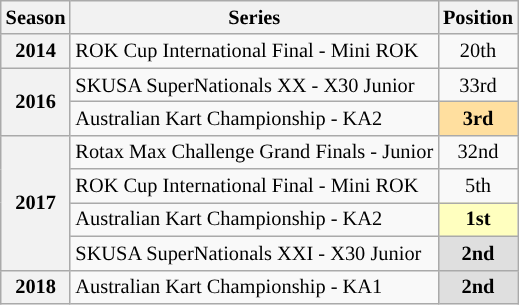<table class="wikitable" style="font-size: 85%; text-align:center">
<tr>
<th>Season</th>
<th>Series</th>
<th>Position</th>
</tr>
<tr>
<th>2014</th>
<td align="left">ROK Cup International Final - Mini ROK</td>
<td>20th</td>
</tr>
<tr>
<th rowspan=2>2016</th>
<td align="left">SKUSA SuperNationals XX - X30 Junior</td>
<td>33rd</td>
</tr>
<tr>
<td align="left">Australian Kart Championship - KA2</td>
<td align="center" style="background: #ffdf9f"><strong>3rd</strong></td>
</tr>
<tr>
<th rowspan=4>2017</th>
<td align="left">Rotax Max Challenge Grand Finals - Junior</td>
<td>32nd</td>
</tr>
<tr>
<td align="left">ROK Cup International Final - Mini ROK</td>
<td>5th</td>
</tr>
<tr>
<td align="left">Australian Kart Championship - KA2</td>
<td align="center" style="background: #ffffbf"><strong>1st</strong></td>
</tr>
<tr>
<td align="left">SKUSA SuperNationals XXI - X30 Junior</td>
<td align="center" style="background:#DFDFDF"><strong>2nd</strong></td>
</tr>
<tr>
<th>2018</th>
<td align="left">Australian Kart Championship - KA1</td>
<td align="center" style="background:#DFDFDF"><strong>2nd</strong></td>
</tr>
</table>
